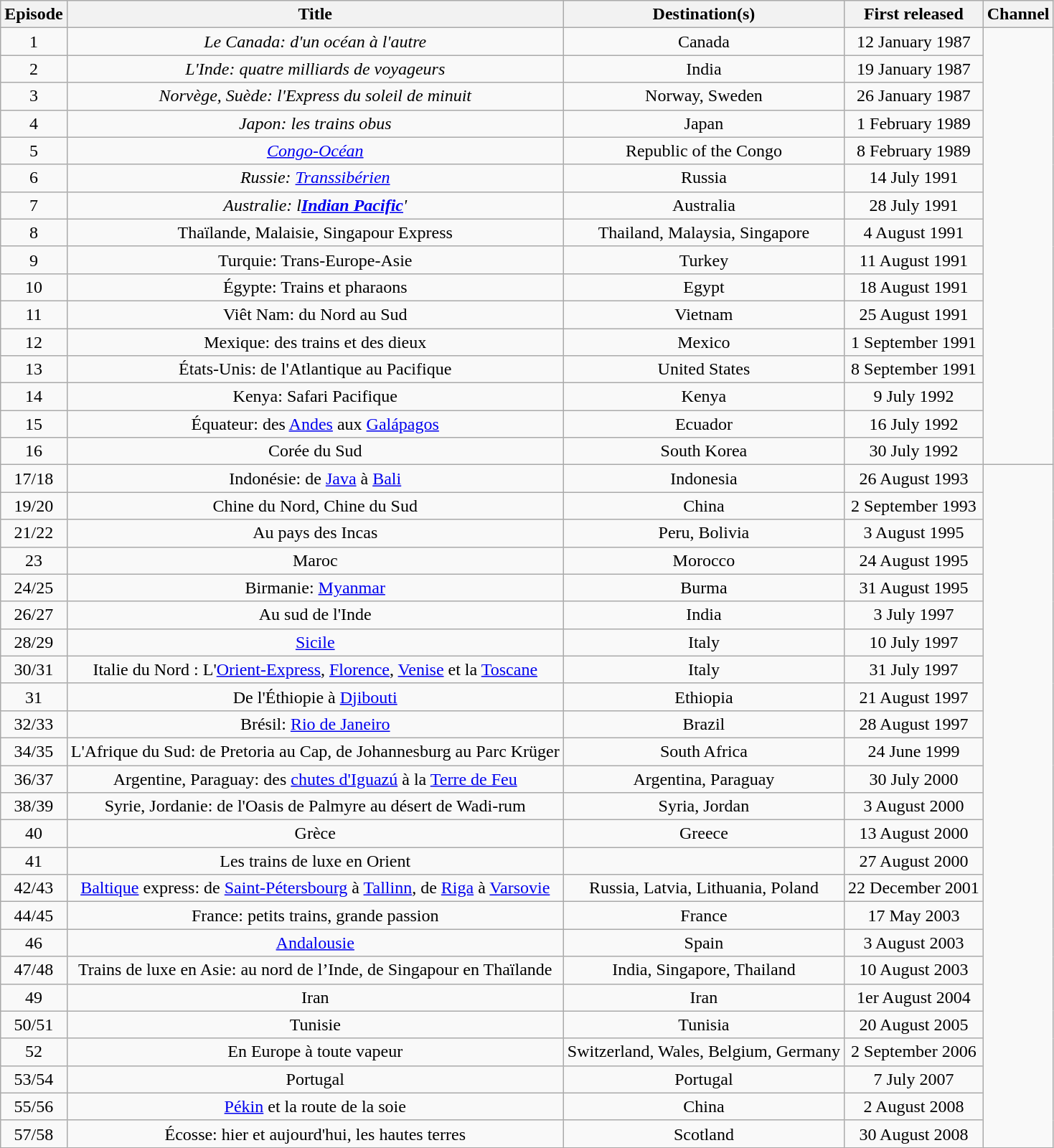<table class="wikitable alternance sortable" style="text-align: center">
<tr>
<th scope="col">Episode</th>
<th scope="col">Title</th>
<th scope="col">Destination(s)</th>
<th scope="col">First released</th>
<th scope="col">Channel</th>
</tr>
<tr>
<td style="text-align:center;">1</td>
<td><em>Le Canada: d'un océan à l'autre</em></td>
<td>Canada</td>
<td>12 January  1987</td>
<td rowspan="16"></td>
</tr>
<tr>
<td style="text-align:center;">2</td>
<td><em>L'Inde: quatre milliards de voyageurs</em></td>
<td>India</td>
<td>19 January 1987</td>
</tr>
<tr>
<td style="text-align:center;">3</td>
<td><em>Norvège, Suède: l'Express du soleil de minuit</em></td>
<td>Norway, Sweden</td>
<td>26 January 1987</td>
</tr>
<tr>
<td style="text-align:center;">4</td>
<td><em>Japon: les trains obus</em></td>
<td>Japan</td>
<td>1 February 1989</td>
</tr>
<tr>
<td style="text-align:center;">5</td>
<td><em><a href='#'>Congo-Océan</a></em></td>
<td>Republic of the Congo</td>
<td>8 February 1989</td>
</tr>
<tr>
<td style="text-align:center;">6</td>
<td><em>Russie: <a href='#'>Transsibérien</a></em></td>
<td>Russia</td>
<td>14 July 1991</td>
</tr>
<tr>
<td style="text-align:center;">7</td>
<td><em>Australie: l<strong><a href='#'>Indian Pacific</a></strong>'</td>
<td>Australia</td>
<td>28 July 1991</td>
</tr>
<tr>
<td style="text-align:center;">8</td>
<td></em>Thaïlande, Malaisie, Singapour Express<em></td>
<td>Thailand, Malaysia, Singapore</td>
<td>4 August 1991</td>
</tr>
<tr>
<td style="text-align:center;">9</td>
<td></em>Turquie: Trans-Europe-Asie<em></td>
<td>Turkey</td>
<td>11 August 1991</td>
</tr>
<tr>
<td style="text-align:center;">10</td>
<td>Égypte: </em>Trains et pharaons<em></td>
<td>Egypt</td>
<td>18 August 1991</td>
</tr>
<tr>
<td style="text-align:center;">11</td>
<td></em>Viêt Nam: du Nord au Sud<em></td>
<td>Vietnam</td>
<td>25 August 1991</td>
</tr>
<tr>
<td style="text-align:center;">12</td>
<td></em>Mexique: des trains et des dieux<em></td>
<td>Mexico</td>
<td>1 September 1991</td>
</tr>
<tr>
<td style="text-align:center;">13</td>
<td></em>États-Unis: de l'Atlantique au Pacifique<em></td>
<td>United States</td>
<td>8 September 1991</td>
</tr>
<tr>
<td style="text-align:center;">14</td>
<td></em>Kenya: Safari Pacifique<em></td>
<td>Kenya</td>
<td>9 July 1992</td>
</tr>
<tr>
<td style="text-align:center;">15</td>
<td></em>Équateur: des <a href='#'>Andes</a> aux <a href='#'>Galápagos</a><em></td>
<td>Ecuador</td>
<td>16 July 1992</td>
</tr>
<tr>
<td style="text-align:center;">16</td>
<td>Corée du Sud</td>
<td>South Korea</td>
<td>30 July 1992</td>
</tr>
<tr>
<td style="text-align:center;">17/18</td>
<td></em>Indonésie: de <a href='#'>Java</a> à <a href='#'>Bali</a><em></td>
<td>Indonesia</td>
<td>26 August 1993</td>
<td rowspan="25"></td>
</tr>
<tr>
<td style="text-align:center;">19/20</td>
<td></em>Chine du Nord<em>, </em>Chine du Sud<em></td>
<td>China</td>
<td>2 September 1993</td>
</tr>
<tr>
<td style="text-align:center;">21/22</td>
<td></em>Au pays des Incas<em></td>
<td>Peru, Bolivia</td>
<td>3 August 1995</td>
</tr>
<tr>
<td style="text-align:center;">23</td>
<td></em>Maroc<em></td>
<td>Morocco</td>
<td>24 August 1995</td>
</tr>
<tr>
<td style="text-align:center;">24/25</td>
<td></em>Birmanie: <a href='#'>Myanmar</a><em></td>
<td>Burma</td>
<td>31 August 1995</td>
</tr>
<tr>
<td style="text-align:center;">26/27</td>
<td></em>Au sud de l'Inde<em></td>
<td>India</td>
<td>3 July 1997</td>
</tr>
<tr>
<td style="text-align:center;">28/29</td>
<td><a href='#'>Sicile</a></td>
<td>Italy</td>
<td>10 July 1997</td>
</tr>
<tr>
<td style="text-align:center;">30/31</td>
<td></em>Italie du Nord : L'<a href='#'>Orient-Express</a>, <a href='#'>Florence</a>, <a href='#'>Venise</a> et la <a href='#'>Toscane</a><em></td>
<td>Italy</td>
<td>31 July 1997</td>
</tr>
<tr>
<td style="text-align:center;">31</td>
<td></em>De l'Éthiopie à <a href='#'>Djibouti</a><em></td>
<td>Ethiopia</td>
<td>21 August 1997</td>
</tr>
<tr>
<td style="text-align:center;">32/33</td>
<td>Brésil: <a href='#'>Rio de Janeiro</a></td>
<td>Brazil</td>
<td>28 August 1997</td>
</tr>
<tr>
<td style="text-align:center;">34/35</td>
<td></em>L'Afrique du Sud: de Pretoria au Cap, de Johannesburg au Parc Krüger<em></td>
<td>South Africa</td>
<td>24 June 1999</td>
</tr>
<tr>
<td style="text-align:center;">36/37</td>
<td></em>Argentine, Paraguay: des <a href='#'>chutes d'Iguazú</a> à la <a href='#'>Terre de Feu</a><em></td>
<td>Argentina, Paraguay</td>
<td>30 July 2000</td>
</tr>
<tr>
<td style="text-align:center;">38/39</td>
<td></em>Syrie, Jordanie: de l'Oasis de Palmyre au désert de Wadi-rum<em></td>
<td>Syria, Jordan</td>
<td>3 August 2000</td>
</tr>
<tr>
<td style="text-align:center;">40</td>
<td></em>Grèce<em></td>
<td>Greece</td>
<td>13 August 2000</td>
</tr>
<tr>
<td>41</td>
<td>Les trains de luxe en Orient</td>
<td></td>
<td>27 August 2000</td>
</tr>
<tr>
<td style="text-align:center;">42/43</td>
<td></em><a href='#'>Baltique</a> express: de <a href='#'>Saint-Pétersbourg</a> à <a href='#'>Tallinn</a>, de <a href='#'>Riga</a> à <a href='#'>Varsovie</a><em></td>
<td>Russia, Latvia, Lithuania, Poland</td>
<td>22 December 2001</td>
</tr>
<tr>
<td style="text-align:center;">44/45</td>
<td></em>France: petits trains, grande passion<em></td>
<td>France</td>
<td>17 May 2003</td>
</tr>
<tr>
<td style="text-align:center;">46</td>
<td></em><a href='#'>Andalousie</a><em></td>
<td>Spain</td>
<td>3 August 2003</td>
</tr>
<tr>
<td style="text-align:center;">47/48</td>
<td></em>Trains de luxe en Asie: au nord de l’Inde, de Singapour en Thaïlande<em></td>
<td>India, Singapore, Thailand</td>
<td>10 August 2003</td>
</tr>
<tr>
<td style="text-align:center;">49</td>
<td></em>Iran<em></td>
<td>Iran</td>
<td>1er August 2004</td>
</tr>
<tr>
<td style="text-align:center;">50/51</td>
<td></em>Tunisie<em></td>
<td>Tunisia</td>
<td>20 August 2005</td>
</tr>
<tr>
<td style="text-align:center;">52</td>
<td></em>En Europe à toute vapeur<em></td>
<td>Switzerland, Wales, Belgium, Germany</td>
<td>2 September 2006</td>
</tr>
<tr>
<td style="text-align:center;">53/54</td>
<td></em>Portugal<em></td>
<td>Portugal</td>
<td>7 July 2007</td>
</tr>
<tr>
<td style="text-align:center;">55/56</td>
<td></em><a href='#'>Pékin</a> et la route de la soie<em></td>
<td>China</td>
<td>2 August 2008</td>
</tr>
<tr>
<td style="text-align:center;">57/58</td>
<td></em>Écosse: hier et aujourd'hui, les hautes terres<em></td>
<td>Scotland</td>
<td>30 August 2008</td>
</tr>
</table>
